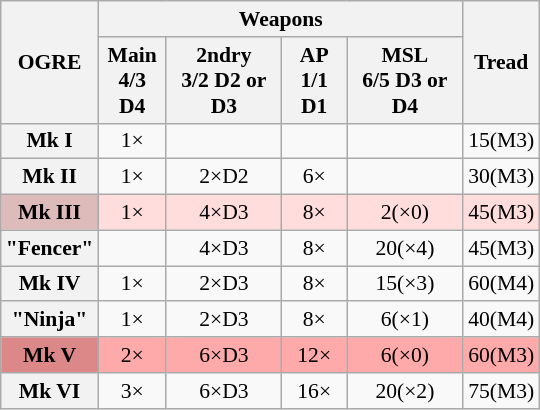<table class="wikitable floatright" style="font-size:90%;text-align:center;width:25em;">
<tr>
<th rowspan=2>OGRE</th>
<th colspan=4>Weapons</th>
<th rowspan=2>Tread</th>
</tr>
<tr>
<th>Main<br>4/3 D4</th>
<th>2ndry<br>3/2 D2 or D3</th>
<th>AP<br>1/1 D1</th>
<th>MSL<br>6/5 D3 or D4</th>
</tr>
<tr>
<th>Mk I</th>
<td>1×</td>
<td></td>
<td></td>
<td></td>
<td>15(M3)</td>
</tr>
<tr>
<th>Mk II</th>
<td>1×</td>
<td>2×D2</td>
<td>6×</td>
<td></td>
<td>30(M3)</td>
</tr>
<tr style="background:#fdd;">
<th style="background:#dbb;">Mk III</th>
<td>1×</td>
<td>4×D3</td>
<td>8×</td>
<td>2(×0)</td>
<td>45(M3)</td>
</tr>
<tr>
<th>"Fencer"</th>
<td></td>
<td>4×D3</td>
<td>8×</td>
<td>20(×4)</td>
<td>45(M3)</td>
</tr>
<tr>
<th>Mk IV</th>
<td>1×</td>
<td>2×D3</td>
<td>8×</td>
<td>15(×3)</td>
<td>60(M4)</td>
</tr>
<tr>
<th>"Ninja"</th>
<td>1×</td>
<td>2×D3</td>
<td>8×</td>
<td>6(×1)</td>
<td>40(M4)</td>
</tr>
<tr style="background:#faa;">
<th style="background:#d88;">Mk V</th>
<td>2×</td>
<td>6×D3</td>
<td>12×</td>
<td>6(×0)</td>
<td>60(M3)</td>
</tr>
<tr>
<th>Mk VI</th>
<td>3×</td>
<td>6×D3</td>
<td>16×</td>
<td>20(×2)</td>
<td>75(M3)</td>
</tr>
</table>
